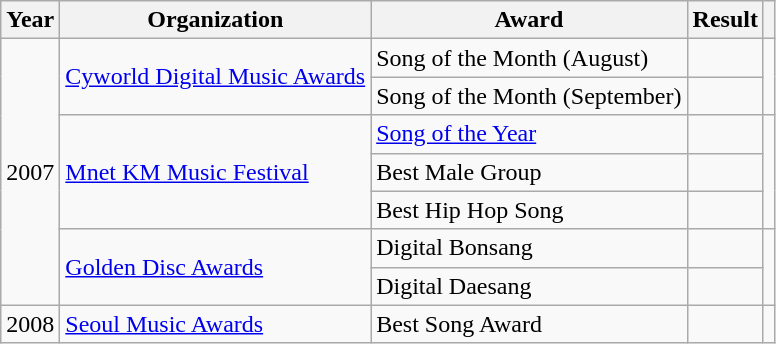<table class="wikitable plainrowheaders">
<tr>
<th scope="col">Year</th>
<th scope="col">Organization</th>
<th scope="col">Award</th>
<th scope="col">Result</th>
<th class="unsortable"></th>
</tr>
<tr>
<td rowspan="7">2007</td>
<td rowspan=2><a href='#'>Cyworld Digital Music Awards</a></td>
<td>Song of the Month (August)</td>
<td></td>
<td align="center" rowspan=2></td>
</tr>
<tr>
<td>Song of the Month (September)</td>
<td></td>
</tr>
<tr>
<td rowspan=3><a href='#'>Mnet KM Music Festival</a></td>
<td><a href='#'>Song of the Year</a></td>
<td></td>
<td align="center" rowspan=3></td>
</tr>
<tr>
<td>Best Male Group</td>
<td></td>
</tr>
<tr>
<td>Best Hip Hop Song</td>
<td></td>
</tr>
<tr>
<td rowspan="2"><a href='#'>Golden Disc Awards</a></td>
<td>Digital Bonsang</td>
<td></td>
<td align="center" rowspan="2"></td>
</tr>
<tr>
<td>Digital Daesang</td>
<td></td>
</tr>
<tr>
<td>2008</td>
<td><a href='#'>Seoul Music Awards</a></td>
<td>Best Song Award</td>
<td></td>
<td align="center"></td>
</tr>
</table>
